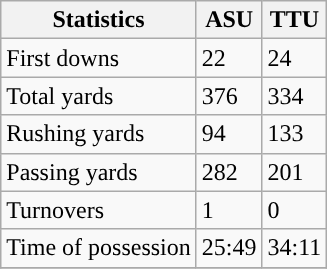<table class="wikitable" style="float: left;">
<tr>
<th>Statistics</th>
<th>ASU</th>
<th>TTU</th>
</tr>
<tr>
<td>First downs</td>
<td>22</td>
<td>24</td>
</tr>
<tr>
<td>Total yards</td>
<td>376</td>
<td>334</td>
</tr>
<tr>
<td>Rushing yards</td>
<td>94</td>
<td>133</td>
</tr>
<tr>
<td>Passing yards</td>
<td>282</td>
<td>201</td>
</tr>
<tr>
<td>Turnovers</td>
<td>1</td>
<td>0</td>
</tr>
<tr>
<td>Time of possession</td>
<td>25:49</td>
<td>34:11</td>
</tr>
<tr>
</tr>
</table>
